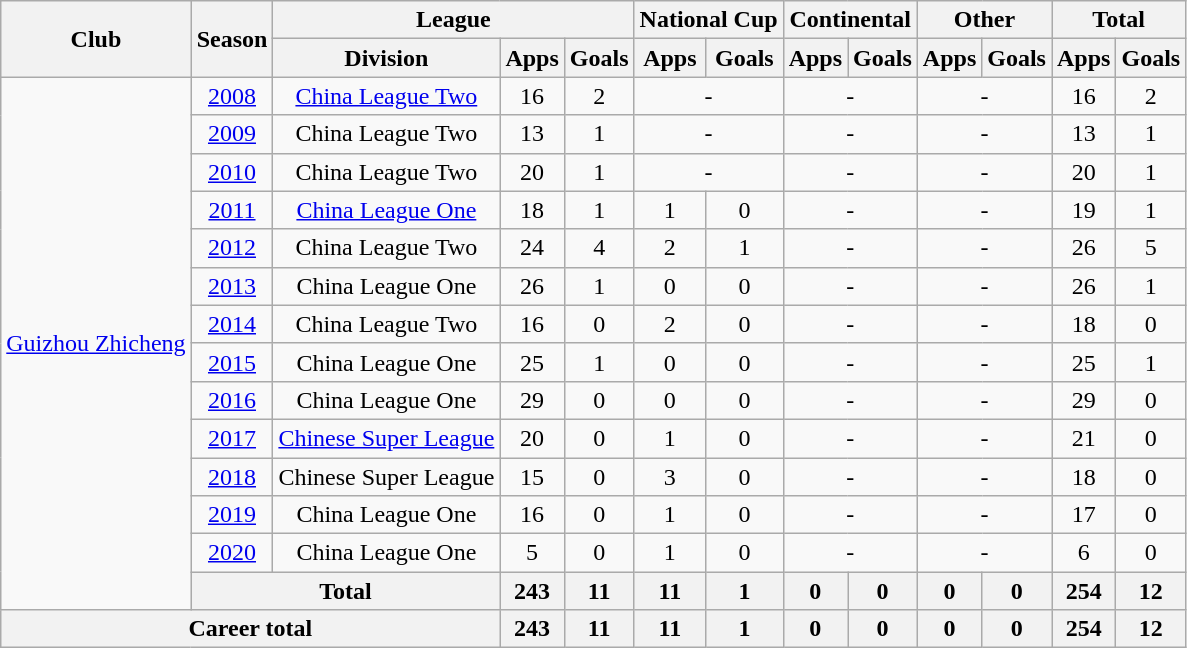<table class="wikitable" style="text-align: center">
<tr>
<th rowspan="2">Club</th>
<th rowspan="2">Season</th>
<th colspan="3">League</th>
<th colspan="2">National Cup</th>
<th colspan="2">Continental</th>
<th colspan="2">Other</th>
<th colspan="2">Total</th>
</tr>
<tr>
<th>Division</th>
<th>Apps</th>
<th>Goals</th>
<th>Apps</th>
<th>Goals</th>
<th>Apps</th>
<th>Goals</th>
<th>Apps</th>
<th>Goals</th>
<th>Apps</th>
<th>Goals</th>
</tr>
<tr>
<td rowspan=14><a href='#'>Guizhou Zhicheng</a></td>
<td><a href='#'>2008</a></td>
<td><a href='#'>China League Two</a></td>
<td>16</td>
<td>2</td>
<td colspan="2">-</td>
<td colspan="2">-</td>
<td colspan="2">-</td>
<td>16</td>
<td>2</td>
</tr>
<tr>
<td><a href='#'>2009</a></td>
<td>China League Two</td>
<td>13</td>
<td>1</td>
<td colspan="2">-</td>
<td colspan="2">-</td>
<td colspan="2">-</td>
<td>13</td>
<td>1</td>
</tr>
<tr>
<td><a href='#'>2010</a></td>
<td>China League Two</td>
<td>20</td>
<td>1</td>
<td colspan="2">-</td>
<td colspan="2">-</td>
<td colspan="2">-</td>
<td>20</td>
<td>1</td>
</tr>
<tr>
<td><a href='#'>2011</a></td>
<td><a href='#'>China League One</a></td>
<td>18</td>
<td>1</td>
<td>1</td>
<td>0</td>
<td colspan="2">-</td>
<td colspan="2">-</td>
<td>19</td>
<td>1</td>
</tr>
<tr>
<td><a href='#'>2012</a></td>
<td>China League Two</td>
<td>24</td>
<td>4</td>
<td>2</td>
<td>1</td>
<td colspan="2">-</td>
<td colspan="2">-</td>
<td>26</td>
<td>5</td>
</tr>
<tr>
<td><a href='#'>2013</a></td>
<td>China League One</td>
<td>26</td>
<td>1</td>
<td>0</td>
<td>0</td>
<td colspan="2">-</td>
<td colspan="2">-</td>
<td>26</td>
<td>1</td>
</tr>
<tr>
<td><a href='#'>2014</a></td>
<td>China League Two</td>
<td>16</td>
<td>0</td>
<td>2</td>
<td>0</td>
<td colspan="2">-</td>
<td colspan="2">-</td>
<td>18</td>
<td>0</td>
</tr>
<tr>
<td><a href='#'>2015</a></td>
<td>China League One</td>
<td>25</td>
<td>1</td>
<td>0</td>
<td>0</td>
<td colspan="2">-</td>
<td colspan="2">-</td>
<td>25</td>
<td>1</td>
</tr>
<tr>
<td><a href='#'>2016</a></td>
<td>China League One</td>
<td>29</td>
<td>0</td>
<td>0</td>
<td>0</td>
<td colspan="2">-</td>
<td colspan="2">-</td>
<td>29</td>
<td>0</td>
</tr>
<tr>
<td><a href='#'>2017</a></td>
<td><a href='#'>Chinese Super League</a></td>
<td>20</td>
<td>0</td>
<td>1</td>
<td>0</td>
<td colspan="2">-</td>
<td colspan="2">-</td>
<td>21</td>
<td>0</td>
</tr>
<tr>
<td><a href='#'>2018</a></td>
<td>Chinese Super League</td>
<td>15</td>
<td>0</td>
<td>3</td>
<td>0</td>
<td colspan="2">-</td>
<td colspan="2">-</td>
<td>18</td>
<td>0</td>
</tr>
<tr>
<td><a href='#'>2019</a></td>
<td>China League One</td>
<td>16</td>
<td>0</td>
<td>1</td>
<td>0</td>
<td colspan="2">-</td>
<td colspan="2">-</td>
<td>17</td>
<td>0</td>
</tr>
<tr>
<td><a href='#'>2020</a></td>
<td>China League One</td>
<td>5</td>
<td>0</td>
<td>1</td>
<td>0</td>
<td colspan="2">-</td>
<td colspan="2">-</td>
<td>6</td>
<td>0</td>
</tr>
<tr>
<th colspan="2"><strong>Total</strong></th>
<th>243</th>
<th>11</th>
<th>11</th>
<th>1</th>
<th>0</th>
<th>0</th>
<th>0</th>
<th>0</th>
<th>254</th>
<th>12</th>
</tr>
<tr>
<th colspan=3>Career total</th>
<th>243</th>
<th>11</th>
<th>11</th>
<th>1</th>
<th>0</th>
<th>0</th>
<th>0</th>
<th>0</th>
<th>254</th>
<th>12</th>
</tr>
</table>
